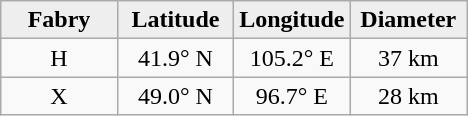<table class="wikitable">
<tr>
<th width="25%" style="background:#eeeeee;">Fabry</th>
<th width="25%" style="background:#eeeeee;">Latitude</th>
<th width="25%" style="background:#eeeeee;">Longitude</th>
<th width="25%" style="background:#eeeeee;">Diameter</th>
</tr>
<tr>
<td align="center">H</td>
<td align="center">41.9° N</td>
<td align="center">105.2° E</td>
<td align="center">37 km</td>
</tr>
<tr>
<td align="center">X</td>
<td align="center">49.0° N</td>
<td align="center">96.7° E</td>
<td align="center">28 km</td>
</tr>
</table>
